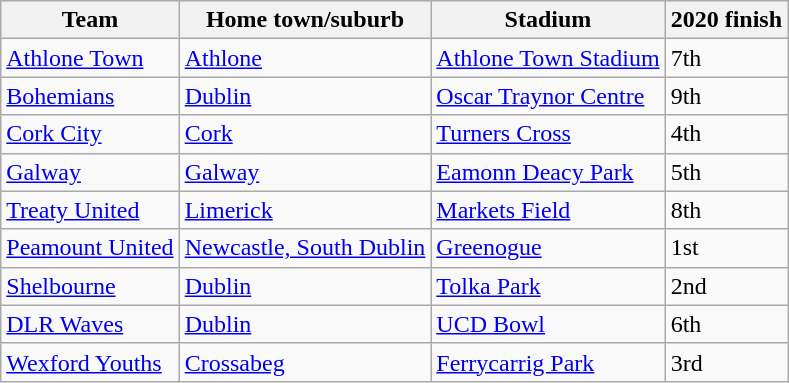<table class="wikitable sortable">
<tr>
<th>Team</th>
<th>Home town/suburb</th>
<th>Stadium</th>
<th>2020 finish</th>
</tr>
<tr>
<td><a href='#'>Athlone Town</a></td>
<td><a href='#'>Athlone</a></td>
<td><a href='#'>Athlone Town Stadium</a></td>
<td>7th</td>
</tr>
<tr>
<td><a href='#'>Bohemians</a></td>
<td><a href='#'>Dublin</a> </td>
<td><a href='#'>Oscar Traynor Centre</a></td>
<td>9th</td>
</tr>
<tr>
<td><a href='#'>Cork City</a></td>
<td><a href='#'>Cork</a></td>
<td><a href='#'>Turners Cross</a></td>
<td>4th</td>
</tr>
<tr>
<td><a href='#'>Galway</a></td>
<td><a href='#'>Galway</a></td>
<td><a href='#'>Eamonn Deacy Park</a></td>
<td>5th</td>
</tr>
<tr>
<td><a href='#'>Treaty United</a></td>
<td><a href='#'>Limerick</a></td>
<td><a href='#'>Markets Field</a></td>
<td>8th</td>
</tr>
<tr>
<td><a href='#'>Peamount United</a></td>
<td><a href='#'>Newcastle, South Dublin</a></td>
<td><a href='#'>Greenogue</a></td>
<td>1st</td>
</tr>
<tr>
<td><a href='#'>Shelbourne</a></td>
<td><a href='#'>Dublin</a> </td>
<td><a href='#'>Tolka Park</a></td>
<td>2nd</td>
</tr>
<tr>
<td><a href='#'>DLR Waves</a></td>
<td><a href='#'>Dublin</a> </td>
<td><a href='#'>UCD Bowl</a></td>
<td>6th</td>
</tr>
<tr>
<td><a href='#'>Wexford Youths</a></td>
<td><a href='#'>Crossabeg</a></td>
<td><a href='#'>Ferrycarrig Park</a></td>
<td>3rd</td>
</tr>
</table>
